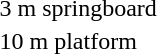<table>
<tr>
<td>3 m springboard<br></td>
<td></td>
<td></td>
<td></td>
</tr>
<tr>
<td>10 m platform<br></td>
<td></td>
<td></td>
<td></td>
</tr>
</table>
